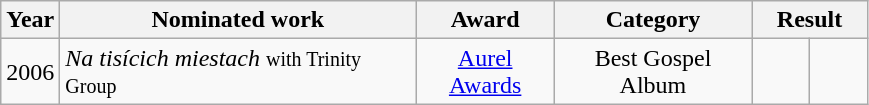<table class="wikitable" style="text-align:center;">
<tr>
<th width=5>Year</th>
<th width=230>Nominated work</th>
<th width=85>Award</th>
<th width=124>Category</th>
<th width=70 colspan=2>Result</th>
</tr>
<tr>
<td>2006</td>
<td align=left><em>Na tisícich miestach</em> <small>with Trinity Group</small></td>
<td><a href='#'>Aurel Awards</a></td>
<td>Best Gospel Album</td>
<td></td>
<td align=center></td>
</tr>
</table>
